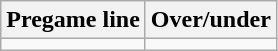<table class="wikitable">
<tr align="center">
<th style=>Pregame line</th>
<th style=>Over/under</th>
</tr>
<tr align="center">
<td></td>
<td></td>
</tr>
</table>
